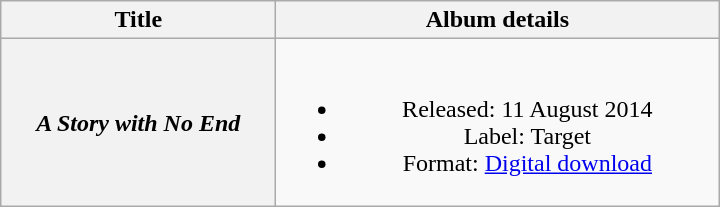<table class="wikitable plainrowheaders" style="text-align:center;">
<tr>
<th scope="col" style="width:11em;">Title</th>
<th scope="col" style="width:18em;">Album details</th>
</tr>
<tr>
<th scope="row"><em>A Story with No End</em></th>
<td><br><ul><li>Released: 11 August 2014 </li><li>Label: Target</li><li>Format: <a href='#'>Digital download</a></li></ul></td>
</tr>
</table>
